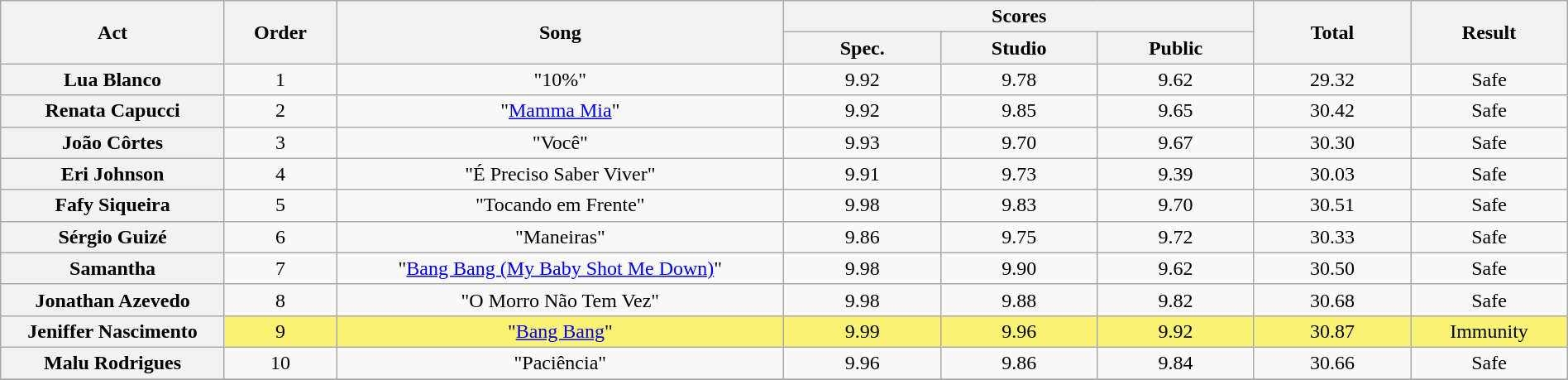<table class="wikitable plainrowheaders" style="text-align:center; width:100%;">
<tr>
<th scope="col" rowspan=2 width="10.0%">Act</th>
<th scope="col" rowspan=2 width="05.0%">Order</th>
<th scope="col" rowspan=2 width="20.0%">Song</th>
<th scope="col" colspan=3 width="20.0%">Scores</th>
<th scope="col" rowspan=2 width="07.0%">Total</th>
<th scope="col" rowspan=2 width="07.0%">Result</th>
</tr>
<tr>
<th scope="col" width="07.0%">Spec.</th>
<th scope="col" width="07.0%">Studio</th>
<th scope="col" width="07.0%">Public</th>
</tr>
<tr>
<th scope="row">Lua Blanco</th>
<td>1</td>
<td>"10%"</td>
<td>9.92 </td>
<td>9.78</td>
<td>9.62</td>
<td>29.32</td>
<td>Safe</td>
</tr>
<tr>
<th scope="row">Renata Capucci</th>
<td>2</td>
<td>"<a href='#'>Mamma Mia</a>"</td>
<td>9.92 </td>
<td>9.85</td>
<td>9.65</td>
<td>30.42</td>
<td>Safe</td>
</tr>
<tr>
<th scope="row">João Côrtes</th>
<td>3</td>
<td>"Você"</td>
<td>9.93 </td>
<td>9.70</td>
<td>9.67</td>
<td>30.30</td>
<td>Safe</td>
</tr>
<tr>
<th scope="row">Eri Johnson</th>
<td>4</td>
<td>"É Preciso Saber Viver"</td>
<td>9.91 </td>
<td>9.73</td>
<td>9.39</td>
<td>30.03</td>
<td>Safe</td>
</tr>
<tr>
<th scope="row">Fafy Siqueira</th>
<td>5</td>
<td>"Tocando em Frente"</td>
<td>9.98 </td>
<td>9.83</td>
<td>9.70</td>
<td>30.51</td>
<td>Safe</td>
</tr>
<tr>
<th scope="row">Sérgio Guizé</th>
<td>6</td>
<td>"Maneiras"</td>
<td>9.86 </td>
<td>9.75</td>
<td>9.72</td>
<td>30.33</td>
<td>Safe</td>
</tr>
<tr>
<th scope="row">Samantha</th>
<td>7</td>
<td>"<a href='#'>Bang Bang (My Baby Shot Me Down)</a>"</td>
<td>9.98 </td>
<td>9.90</td>
<td>9.62</td>
<td>30.50</td>
<td>Safe</td>
</tr>
<tr>
<th scope="row">Jonathan Azevedo</th>
<td>8</td>
<td>"O Morro Não Tem Vez"</td>
<td>9.98 </td>
<td>9.88</td>
<td>9.82</td>
<td>30.68</td>
<td>Safe</td>
</tr>
<tr bgcolor=FBF373>
<th scope="row">Jeniffer Nascimento</th>
<td>9</td>
<td>"<a href='#'>Bang Bang</a>"</td>
<td>9.99 </td>
<td>9.96</td>
<td>9.92</td>
<td>30.87</td>
<td>Immunity</td>
</tr>
<tr>
<th scope="row">Malu Rodrigues</th>
<td>10</td>
<td>"Paciência"</td>
<td>9.96 </td>
<td>9.86</td>
<td>9.84</td>
<td>30.66</td>
<td>Safe</td>
</tr>
<tr>
</tr>
</table>
